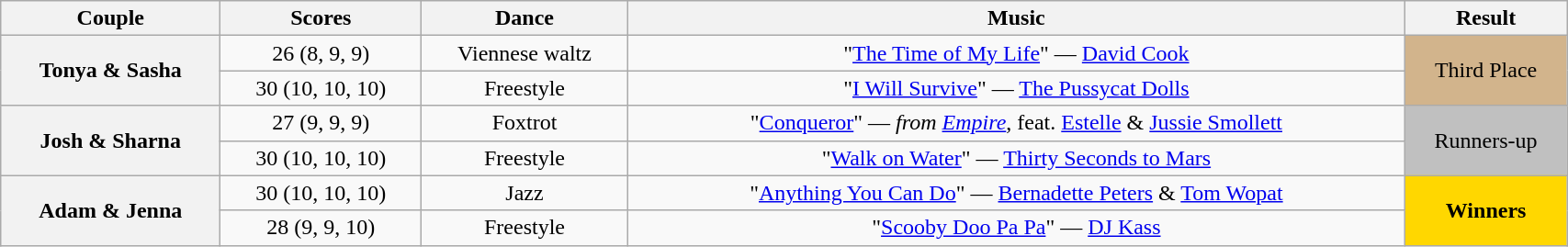<table class="wikitable sortable" style="text-align:center; width: 90%">
<tr>
<th scope="col">Couple</th>
<th scope="col">Scores</th>
<th scope="col" class="unsortable">Dance</th>
<th scope="col" class="unsortable">Music</th>
<th scope="col" class="unsortable">Result</th>
</tr>
<tr>
<th scope="row" rowspan=2>Tonya & Sasha</th>
<td>26 (8, 9, 9)</td>
<td>Viennese waltz</td>
<td>"<a href='#'>The Time of My Life</a>" — <a href='#'>David Cook</a></td>
<td rowspan=2 bgcolor=tan>Third Place</td>
</tr>
<tr>
<td>30 (10, 10, 10)</td>
<td>Freestyle</td>
<td>"<a href='#'>I Will Survive</a>" — <a href='#'>The Pussycat Dolls</a></td>
</tr>
<tr>
<th scope="row" rowspan=2>Josh & Sharna</th>
<td>27 (9, 9, 9)</td>
<td>Foxtrot</td>
<td>"<a href='#'>Conqueror</a>" — <em>from <a href='#'>Empire</a></em>, feat. <a href='#'>Estelle</a> & <a href='#'>Jussie Smollett</a></td>
<td rowspan=2 bgcolor=silver>Runners-up</td>
</tr>
<tr>
<td>30 (10, 10, 10)</td>
<td>Freestyle</td>
<td>"<a href='#'>Walk on Water</a>" — <a href='#'>Thirty Seconds to Mars</a></td>
</tr>
<tr>
<th scope="row" rowspan=2>Adam & Jenna</th>
<td>30 (10, 10, 10)</td>
<td>Jazz</td>
<td>"<a href='#'>Anything You Can Do</a>" — <a href='#'>Bernadette Peters</a> & <a href='#'>Tom Wopat</a></td>
<td rowspan=2 bgcolor=gold><strong>Winners</strong></td>
</tr>
<tr>
<td>28 (9, 9, 10)</td>
<td>Freestyle</td>
<td>"<a href='#'>Scooby Doo Pa Pa</a>" — <a href='#'>DJ Kass</a></td>
</tr>
</table>
